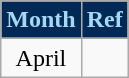<table class=wikitable>
<tr>
<th style="background-color:#002955; color:#A5D8F4">Month</th>
<th style="background-color:#002955; color:#A5D8F4">Ref</th>
</tr>
<tr>
</tr>
<tr>
<td align=center>April</td>
<td align=center></td>
</tr>
</table>
